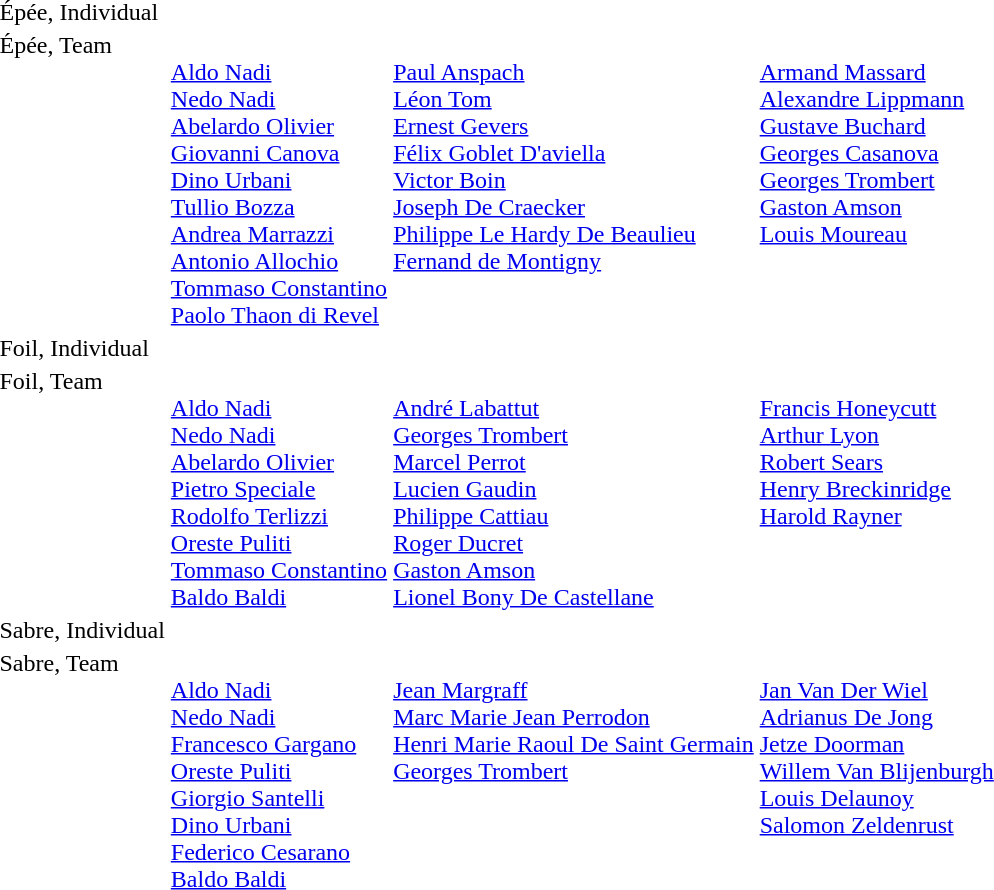<table>
<tr>
<td>Épée, Individual<br></td>
<td></td>
<td></td>
<td></td>
</tr>
<tr valign="top">
<td>Épée, Team<br></td>
<td valign=top><br><a href='#'>Aldo Nadi</a><br><a href='#'>Nedo Nadi</a><br><a href='#'>Abelardo Olivier</a><br><a href='#'>Giovanni Canova</a><br><a href='#'>Dino Urbani</a><br><a href='#'>Tullio Bozza</a><br><a href='#'>Andrea Marrazzi</a><br><a href='#'>Antonio Allochio</a><br><a href='#'>Tommaso Constantino</a><br><a href='#'>Paolo Thaon di Revel</a></td>
<td valign=top><br><a href='#'>Paul Anspach</a><br><a href='#'>Léon Tom</a><br><a href='#'>Ernest Gevers</a><br><a href='#'>Félix Goblet D'aviella</a><br><a href='#'>Victor Boin</a><br><a href='#'>Joseph De Craecker</a><br><a href='#'>Philippe Le Hardy De Beaulieu</a><br><a href='#'>Fernand de Montigny</a></td>
<td valign=top><br><a href='#'>Armand Massard</a><br><a href='#'>Alexandre Lippmann</a><br><a href='#'>Gustave Buchard</a><br><a href='#'>Georges Casanova</a><br><a href='#'>Georges Trombert</a><br><a href='#'>Gaston Amson</a><br><a href='#'>Louis Moureau</a></td>
</tr>
<tr>
<td>Foil, Individual<br></td>
<td></td>
<td></td>
<td></td>
</tr>
<tr valign="top">
<td>Foil, Team<br></td>
<td valign=top><br><a href='#'>Aldo Nadi</a><br><a href='#'>Nedo Nadi</a><br><a href='#'>Abelardo Olivier</a><br><a href='#'>Pietro Speciale</a><br><a href='#'>Rodolfo Terlizzi</a><br><a href='#'>Oreste Puliti</a><br><a href='#'>Tommaso Constantino</a><br><a href='#'>Baldo Baldi</a></td>
<td valign=top><br><a href='#'>André Labattut</a><br><a href='#'>Georges Trombert</a><br><a href='#'>Marcel Perrot</a><br><a href='#'>Lucien Gaudin</a><br><a href='#'>Philippe Cattiau</a><br><a href='#'>Roger Ducret</a><br><a href='#'>Gaston Amson</a><br><a href='#'>Lionel Bony De Castellane</a></td>
<td valign=top><br><a href='#'>Francis Honeycutt</a><br><a href='#'>Arthur Lyon</a><br><a href='#'>Robert Sears</a><br><a href='#'>Henry Breckinridge</a><br><a href='#'>Harold Rayner</a></td>
</tr>
<tr>
<td>Sabre, Individual<br></td>
<td></td>
<td></td>
<td></td>
</tr>
<tr valign="top">
<td>Sabre, Team<br></td>
<td valign=top><br><a href='#'>Aldo Nadi</a><br><a href='#'>Nedo Nadi</a><br><a href='#'>Francesco Gargano</a><br><a href='#'>Oreste Puliti</a><br><a href='#'>Giorgio Santelli</a><br><a href='#'>Dino Urbani</a><br><a href='#'>Federico Cesarano</a><br><a href='#'>Baldo Baldi</a></td>
<td valign=top><br><a href='#'>Jean Margraff</a><br><a href='#'>Marc Marie Jean Perrodon</a><br><a href='#'>Henri Marie Raoul De Saint Germain</a><br><a href='#'>Georges Trombert</a></td>
<td valign=top><br><a href='#'>Jan Van Der Wiel</a><br><a href='#'>Adrianus De Jong</a><br><a href='#'>Jetze Doorman</a><br><a href='#'>Willem Van Blijenburgh</a><br><a href='#'>Louis Delaunoy</a><br><a href='#'>Salomon Zeldenrust</a></td>
</tr>
</table>
